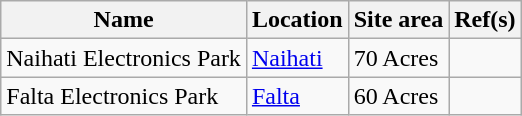<table class="wikitable sortable">
<tr>
<th>Name</th>
<th>Location</th>
<th>Site area</th>
<th>Ref(s)</th>
</tr>
<tr>
<td>Naihati Electronics Park</td>
<td><a href='#'>Naihati</a></td>
<td>70 Acres</td>
<td></td>
</tr>
<tr>
<td>Falta Electronics Park</td>
<td><a href='#'>Falta</a></td>
<td>60 Acres</td>
<td></td>
</tr>
</table>
